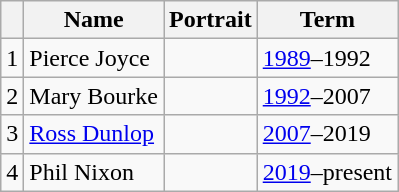<table class="wikitable">
<tr>
<th></th>
<th>Name</th>
<th>Portrait</th>
<th>Term</th>
</tr>
<tr>
<td align=center>1</td>
<td>Pierce Joyce</td>
<td></td>
<td><a href='#'>1989</a>–1992</td>
</tr>
<tr>
<td align=center>2</td>
<td>Mary Bourke</td>
<td></td>
<td><a href='#'>1992</a>–2007</td>
</tr>
<tr>
<td align=center>3</td>
<td><a href='#'>Ross Dunlop</a></td>
<td></td>
<td><a href='#'>2007</a>–2019</td>
</tr>
<tr>
<td align=center>4</td>
<td>Phil Nixon</td>
<td></td>
<td><a href='#'>2019</a>–present</td>
</tr>
</table>
